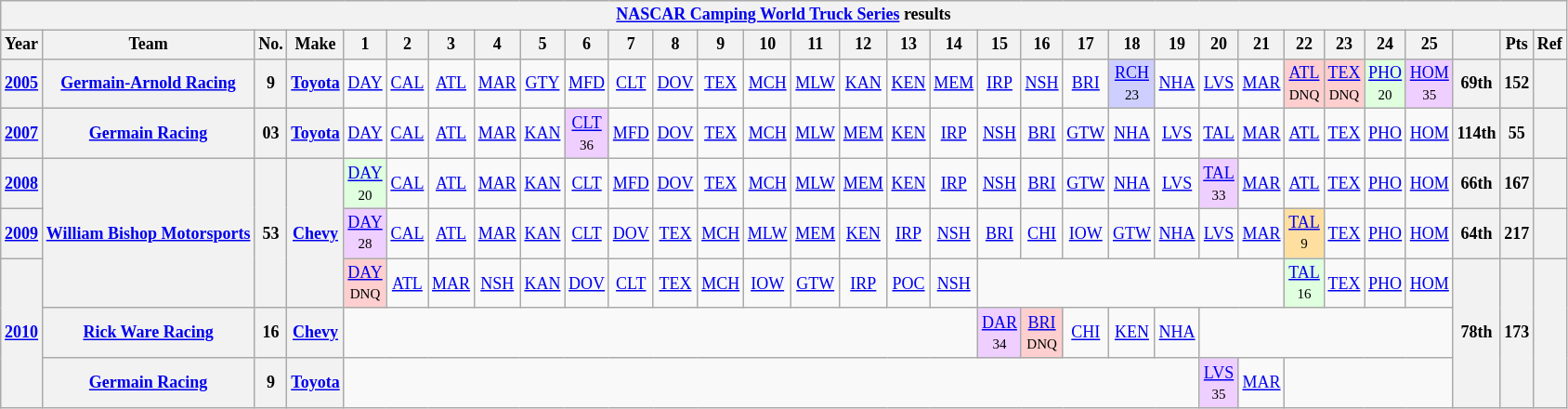<table class="wikitable" style="text-align:center; font-size:75%">
<tr>
<th colspan=45><a href='#'>NASCAR Camping World Truck Series</a> results</th>
</tr>
<tr>
<th>Year</th>
<th>Team</th>
<th>No.</th>
<th>Make</th>
<th>1</th>
<th>2</th>
<th>3</th>
<th>4</th>
<th>5</th>
<th>6</th>
<th>7</th>
<th>8</th>
<th>9</th>
<th>10</th>
<th>11</th>
<th>12</th>
<th>13</th>
<th>14</th>
<th>15</th>
<th>16</th>
<th>17</th>
<th>18</th>
<th>19</th>
<th>20</th>
<th>21</th>
<th>22</th>
<th>23</th>
<th>24</th>
<th>25</th>
<th></th>
<th>Pts</th>
<th>Ref</th>
</tr>
<tr>
<th><a href='#'>2005</a></th>
<th><a href='#'>Germain-Arnold Racing</a></th>
<th>9</th>
<th><a href='#'>Toyota</a></th>
<td><a href='#'>DAY</a></td>
<td><a href='#'>CAL</a></td>
<td><a href='#'>ATL</a></td>
<td><a href='#'>MAR</a></td>
<td><a href='#'>GTY</a></td>
<td><a href='#'>MFD</a></td>
<td><a href='#'>CLT</a></td>
<td><a href='#'>DOV</a></td>
<td><a href='#'>TEX</a></td>
<td><a href='#'>MCH</a></td>
<td><a href='#'>MLW</a></td>
<td><a href='#'>KAN</a></td>
<td><a href='#'>KEN</a></td>
<td><a href='#'>MEM</a></td>
<td><a href='#'>IRP</a></td>
<td><a href='#'>NSH</a></td>
<td><a href='#'>BRI</a></td>
<td style="background:#CFCFFF;"><a href='#'>RCH</a><br><small>23</small></td>
<td><a href='#'>NHA</a></td>
<td><a href='#'>LVS</a></td>
<td><a href='#'>MAR</a></td>
<td style="background:#FFCFCF;"><a href='#'>ATL</a><br><small>DNQ</small></td>
<td style="background:#FFCFCF;"><a href='#'>TEX</a><br><small>DNQ</small></td>
<td style="background:#DFFFDF;"><a href='#'>PHO</a><br><small>20</small></td>
<td style="background:#EFCFFF;"><a href='#'>HOM</a><br><small>35</small></td>
<th>69th</th>
<th>152</th>
<th></th>
</tr>
<tr>
<th><a href='#'>2007</a></th>
<th><a href='#'>Germain Racing</a></th>
<th>03</th>
<th><a href='#'>Toyota</a></th>
<td><a href='#'>DAY</a></td>
<td><a href='#'>CAL</a></td>
<td><a href='#'>ATL</a></td>
<td><a href='#'>MAR</a></td>
<td><a href='#'>KAN</a></td>
<td style="background:#EFCFFF;"><a href='#'>CLT</a><br><small>36</small></td>
<td><a href='#'>MFD</a></td>
<td><a href='#'>DOV</a></td>
<td><a href='#'>TEX</a></td>
<td><a href='#'>MCH</a></td>
<td><a href='#'>MLW</a></td>
<td><a href='#'>MEM</a></td>
<td><a href='#'>KEN</a></td>
<td><a href='#'>IRP</a></td>
<td><a href='#'>NSH</a></td>
<td><a href='#'>BRI</a></td>
<td><a href='#'>GTW</a></td>
<td><a href='#'>NHA</a></td>
<td><a href='#'>LVS</a></td>
<td><a href='#'>TAL</a></td>
<td><a href='#'>MAR</a></td>
<td><a href='#'>ATL</a></td>
<td><a href='#'>TEX</a></td>
<td><a href='#'>PHO</a></td>
<td><a href='#'>HOM</a></td>
<th>114th</th>
<th>55</th>
<th></th>
</tr>
<tr>
<th><a href='#'>2008</a></th>
<th rowspan=3><a href='#'>William Bishop Motorsports</a></th>
<th rowspan=3>53</th>
<th rowspan=3><a href='#'>Chevy</a></th>
<td style="background:#DFFFDF;"><a href='#'>DAY</a><br><small>20</small></td>
<td><a href='#'>CAL</a></td>
<td><a href='#'>ATL</a></td>
<td><a href='#'>MAR</a></td>
<td><a href='#'>KAN</a></td>
<td><a href='#'>CLT</a></td>
<td><a href='#'>MFD</a></td>
<td><a href='#'>DOV</a></td>
<td><a href='#'>TEX</a></td>
<td><a href='#'>MCH</a></td>
<td><a href='#'>MLW</a></td>
<td><a href='#'>MEM</a></td>
<td><a href='#'>KEN</a></td>
<td><a href='#'>IRP</a></td>
<td><a href='#'>NSH</a></td>
<td><a href='#'>BRI</a></td>
<td><a href='#'>GTW</a></td>
<td><a href='#'>NHA</a></td>
<td><a href='#'>LVS</a></td>
<td style="background:#EFCFFF;"><a href='#'>TAL</a><br><small>33</small></td>
<td><a href='#'>MAR</a></td>
<td><a href='#'>ATL</a></td>
<td><a href='#'>TEX</a></td>
<td><a href='#'>PHO</a></td>
<td><a href='#'>HOM</a></td>
<th>66th</th>
<th>167</th>
<th></th>
</tr>
<tr>
<th><a href='#'>2009</a></th>
<td style="background:#EFCFFF;"><a href='#'>DAY</a><br><small>28</small></td>
<td><a href='#'>CAL</a></td>
<td><a href='#'>ATL</a></td>
<td><a href='#'>MAR</a></td>
<td><a href='#'>KAN</a></td>
<td><a href='#'>CLT</a></td>
<td><a href='#'>DOV</a></td>
<td><a href='#'>TEX</a></td>
<td><a href='#'>MCH</a></td>
<td><a href='#'>MLW</a></td>
<td><a href='#'>MEM</a></td>
<td><a href='#'>KEN</a></td>
<td><a href='#'>IRP</a></td>
<td><a href='#'>NSH</a></td>
<td><a href='#'>BRI</a></td>
<td><a href='#'>CHI</a></td>
<td><a href='#'>IOW</a></td>
<td><a href='#'>GTW</a></td>
<td><a href='#'>NHA</a></td>
<td><a href='#'>LVS</a></td>
<td><a href='#'>MAR</a></td>
<td style="background:#FFDF9F;"><a href='#'>TAL</a><br><small>9</small></td>
<td><a href='#'>TEX</a></td>
<td><a href='#'>PHO</a></td>
<td><a href='#'>HOM</a></td>
<th>64th</th>
<th>217</th>
<th></th>
</tr>
<tr>
<th rowspan=3><a href='#'>2010</a></th>
<td style="background:#FFCFCF;"><a href='#'>DAY</a><br><small>DNQ</small></td>
<td><a href='#'>ATL</a></td>
<td><a href='#'>MAR</a></td>
<td><a href='#'>NSH</a></td>
<td><a href='#'>KAN</a></td>
<td><a href='#'>DOV</a></td>
<td><a href='#'>CLT</a></td>
<td><a href='#'>TEX</a></td>
<td><a href='#'>MCH</a></td>
<td><a href='#'>IOW</a></td>
<td><a href='#'>GTW</a></td>
<td><a href='#'>IRP</a></td>
<td><a href='#'>POC</a></td>
<td><a href='#'>NSH</a></td>
<td colspan=7></td>
<td style="background:#DFFFDF;"><a href='#'>TAL</a><br><small>16</small></td>
<td><a href='#'>TEX</a></td>
<td><a href='#'>PHO</a></td>
<td><a href='#'>HOM</a></td>
<th rowspan=3>78th</th>
<th rowspan=3>173</th>
<th rowspan=3></th>
</tr>
<tr>
<th><a href='#'>Rick Ware Racing</a></th>
<th>16</th>
<th><a href='#'>Chevy</a></th>
<td colspan=14></td>
<td style="background:#EFCFFF;"><a href='#'>DAR</a><br><small>34</small></td>
<td style="background:#FFCFCF;"><a href='#'>BRI</a><br><small>DNQ</small></td>
<td><a href='#'>CHI</a></td>
<td><a href='#'>KEN</a></td>
<td><a href='#'>NHA</a></td>
<td colspan=6></td>
</tr>
<tr>
<th><a href='#'>Germain Racing</a></th>
<th>9</th>
<th><a href='#'>Toyota</a></th>
<td colspan=19></td>
<td style="background:#EFCFFF;"><a href='#'>LVS</a><br><small>35</small></td>
<td><a href='#'>MAR</a></td>
<td colspan=4></td>
</tr>
</table>
